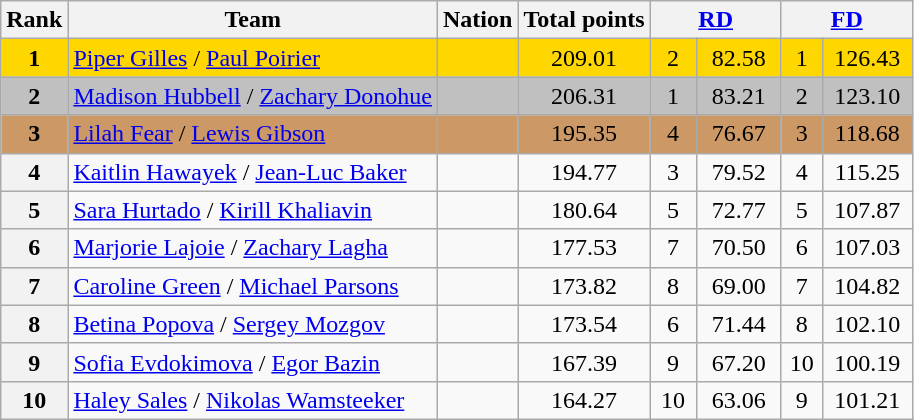<table class="wikitable sortable">
<tr>
<th>Rank</th>
<th>Team</th>
<th>Nation</th>
<th>Total points</th>
<th colspan="2" width="80px"><a href='#'>RD</a></th>
<th colspan="2" width="80px"><a href='#'>FD</a></th>
</tr>
<tr bgcolor="gold">
<td align="center"><strong>1</strong></td>
<td><a href='#'>Piper Gilles</a> / <a href='#'>Paul Poirier</a></td>
<td></td>
<td align="center">209.01</td>
<td align="center">2</td>
<td align="center">82.58</td>
<td align="center">1</td>
<td align="center">126.43</td>
</tr>
<tr bgcolor="silver">
<td align="center"><strong>2</strong></td>
<td><a href='#'>Madison Hubbell</a> / <a href='#'>Zachary Donohue</a></td>
<td></td>
<td align="center">206.31</td>
<td align="center">1</td>
<td align="center">83.21</td>
<td align="center">2</td>
<td align="center">123.10</td>
</tr>
<tr bgcolor="cc9966">
<td align="center"><strong>3</strong></td>
<td><a href='#'>Lilah Fear</a> / <a href='#'>Lewis Gibson</a></td>
<td></td>
<td align="center">195.35</td>
<td align="center">4</td>
<td align="center">76.67</td>
<td align="center">3</td>
<td align="center">118.68</td>
</tr>
<tr>
<th>4</th>
<td><a href='#'>Kaitlin Hawayek</a> / <a href='#'>Jean-Luc Baker</a></td>
<td></td>
<td align="center">194.77</td>
<td align="center">3</td>
<td align="center">79.52</td>
<td align="center">4</td>
<td align="center">115.25</td>
</tr>
<tr>
<th>5</th>
<td><a href='#'>Sara Hurtado</a> / <a href='#'>Kirill Khaliavin</a></td>
<td></td>
<td align="center">180.64</td>
<td align="center">5</td>
<td align="center">72.77</td>
<td align="center">5</td>
<td align="center">107.87</td>
</tr>
<tr>
<th>6</th>
<td><a href='#'>Marjorie Lajoie</a> / <a href='#'>Zachary Lagha</a></td>
<td></td>
<td align="center">177.53</td>
<td align="center">7</td>
<td align="center">70.50</td>
<td align="center">6</td>
<td align="center">107.03</td>
</tr>
<tr>
<th>7</th>
<td><a href='#'>Caroline Green</a> / <a href='#'>Michael Parsons</a></td>
<td></td>
<td align="center">173.82</td>
<td align="center">8</td>
<td align="center">69.00</td>
<td align="center">7</td>
<td align="center">104.82</td>
</tr>
<tr>
<th>8</th>
<td><a href='#'>Betina Popova</a> / <a href='#'>Sergey Mozgov</a></td>
<td></td>
<td align="center">173.54</td>
<td align="center">6</td>
<td align="center">71.44</td>
<td align="center">8</td>
<td align="center">102.10</td>
</tr>
<tr>
<th>9</th>
<td><a href='#'>Sofia Evdokimova</a> / <a href='#'>Egor Bazin</a></td>
<td></td>
<td align="center">167.39</td>
<td align="center">9</td>
<td align="center">67.20</td>
<td align="center">10</td>
<td align="center">100.19</td>
</tr>
<tr>
<th>10</th>
<td><a href='#'>Haley Sales</a> / <a href='#'>Nikolas Wamsteeker</a></td>
<td></td>
<td align="center">164.27</td>
<td align="center">10</td>
<td align="center">63.06</td>
<td align="center">9</td>
<td align="center">101.21</td>
</tr>
</table>
